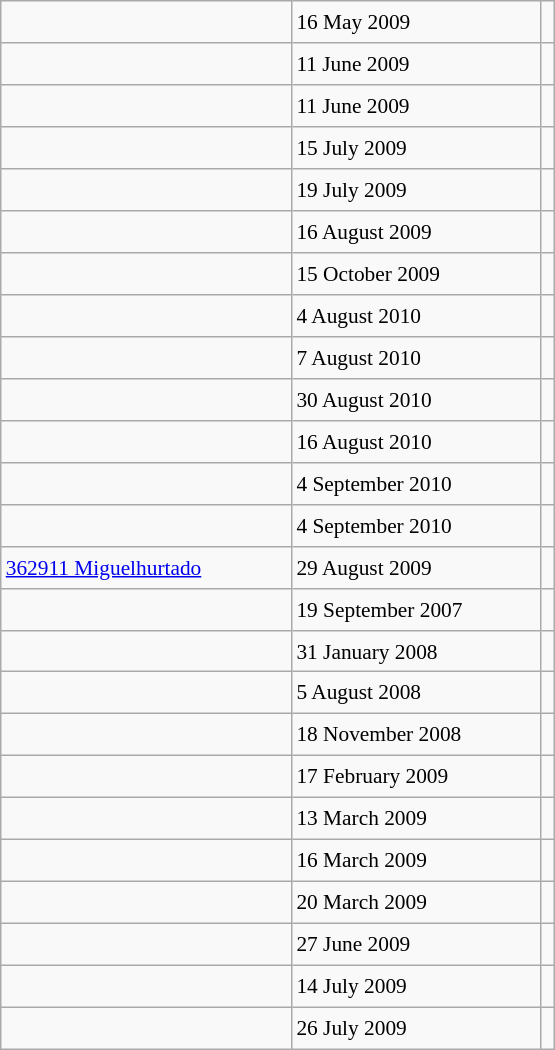<table class="wikitable" style="font-size: 89%; float: left; width: 26em; margin-right: 1em; height: 700px">
<tr>
<td></td>
<td>16 May 2009</td>
<td></td>
</tr>
<tr>
<td></td>
<td>11 June 2009</td>
<td></td>
</tr>
<tr>
<td></td>
<td>11 June 2009</td>
<td></td>
</tr>
<tr>
<td></td>
<td>15 July 2009</td>
<td></td>
</tr>
<tr>
<td></td>
<td>19 July 2009</td>
<td></td>
</tr>
<tr>
<td></td>
<td>16 August 2009</td>
<td></td>
</tr>
<tr>
<td></td>
<td>15 October 2009</td>
<td></td>
</tr>
<tr>
<td></td>
<td>4 August 2010</td>
<td></td>
</tr>
<tr>
<td></td>
<td>7 August 2010</td>
<td></td>
</tr>
<tr>
<td></td>
<td>30 August 2010</td>
<td></td>
</tr>
<tr>
<td></td>
<td>16 August 2010</td>
<td></td>
</tr>
<tr>
<td></td>
<td>4 September 2010</td>
<td></td>
</tr>
<tr>
<td></td>
<td>4 September 2010</td>
<td></td>
</tr>
<tr>
<td><a href='#'>362911 Miguelhurtado</a></td>
<td>29 August 2009</td>
<td></td>
</tr>
<tr>
<td></td>
<td>19 September 2007</td>
<td></td>
</tr>
<tr>
<td></td>
<td>31 January 2008</td>
<td></td>
</tr>
<tr>
<td></td>
<td>5 August 2008</td>
<td></td>
</tr>
<tr>
<td></td>
<td>18 November 2008</td>
<td></td>
</tr>
<tr>
<td></td>
<td>17 February 2009</td>
<td></td>
</tr>
<tr>
<td></td>
<td>13 March 2009</td>
<td></td>
</tr>
<tr>
<td></td>
<td>16 March 2009</td>
<td></td>
</tr>
<tr>
<td></td>
<td>20 March 2009</td>
<td></td>
</tr>
<tr>
<td></td>
<td>27 June 2009</td>
<td></td>
</tr>
<tr>
<td></td>
<td>14 July 2009</td>
<td></td>
</tr>
<tr>
<td></td>
<td>26 July 2009</td>
<td></td>
</tr>
</table>
